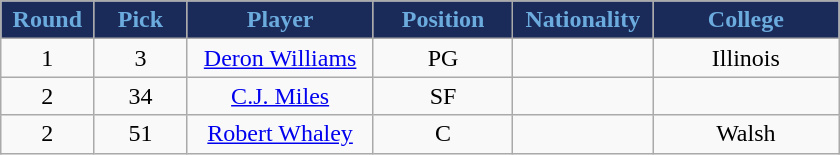<table class="wikitable sortable sortable">
<tr>
<th style="background:#1A2B5A; color:#6BABDD" width="10%">Round</th>
<th style="background:#1A2B5A; color:#6BABDD" width="10%">Pick</th>
<th style="background:#1A2B5A; color:#6BABDD" width="20%">Player</th>
<th style="background:#1A2B5A; color:#6BABDD" width="15%">Position</th>
<th style="background:#1A2B5A; color:#6BABDD" width="15%">Nationality</th>
<th style="background:#1A2B5A; color:#6BABDD" width="20%">College</th>
</tr>
<tr style="text-align: center">
<td>1</td>
<td>3</td>
<td><a href='#'>Deron Williams</a></td>
<td>PG</td>
<td></td>
<td>Illinois</td>
</tr>
<tr style="text-align: center">
<td>2</td>
<td>34</td>
<td><a href='#'>C.J. Miles</a></td>
<td>SF</td>
<td></td>
<td></td>
</tr>
<tr style="text-align: center">
<td>2</td>
<td>51</td>
<td><a href='#'>Robert Whaley</a></td>
<td>C</td>
<td></td>
<td>Walsh</td>
</tr>
</table>
